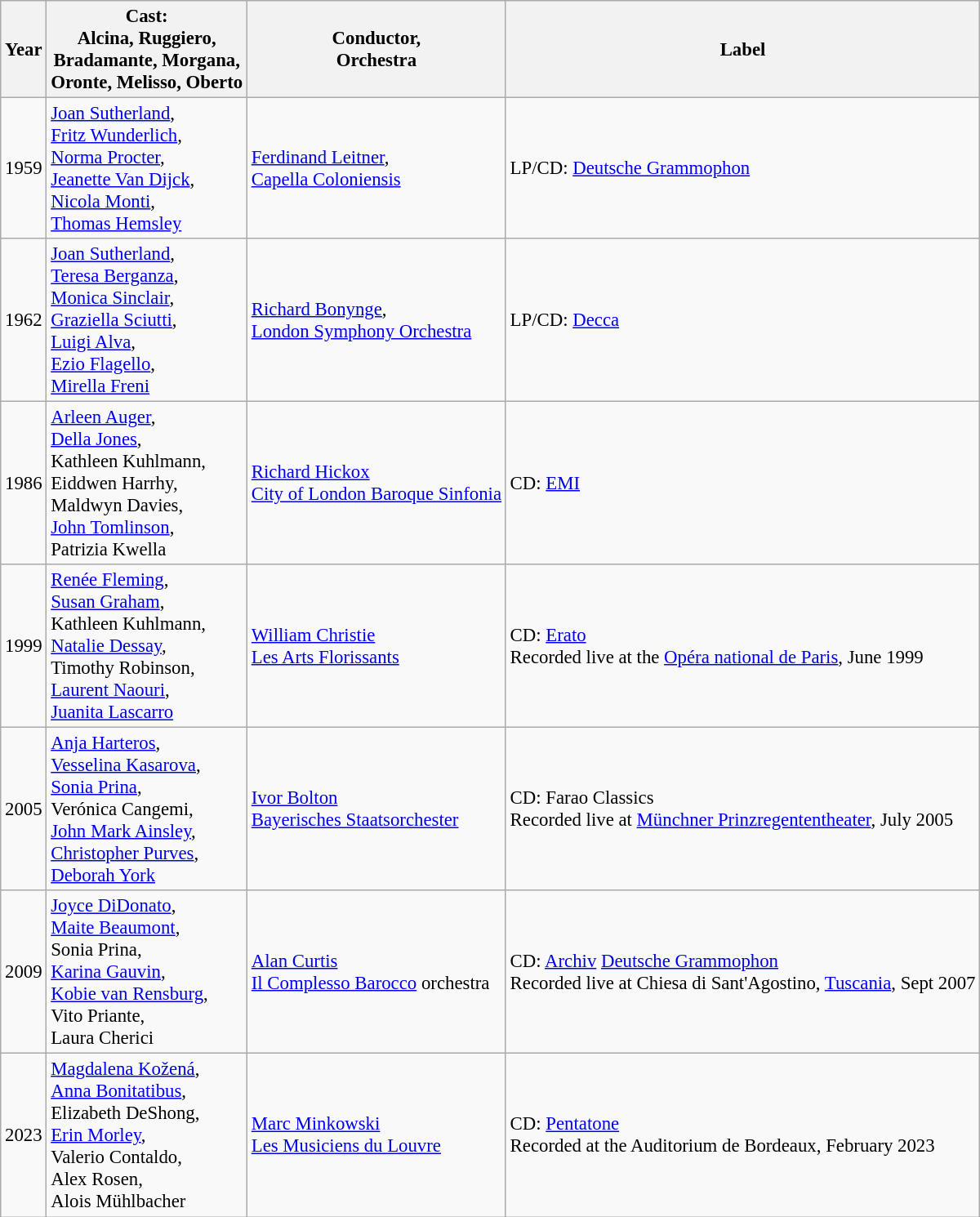<table class="wikitable" style="font-size:95%;">
<tr>
<th>Year</th>
<th>Cast:<br>Alcina, Ruggiero,<br>Bradamante, Morgana,<br>Oronte, Melisso, Oberto</th>
<th>Conductor,<br>Orchestra</th>
<th>Label</th>
</tr>
<tr>
<td>1959</td>
<td><a href='#'>Joan Sutherland</a>,<br><a href='#'>Fritz Wunderlich</a>,<br><a href='#'>Norma Procter</a>,<br><a href='#'>Jeanette Van Dijck</a>,<br><a href='#'>Nicola Monti</a>,<br><a href='#'>Thomas Hemsley</a><br></td>
<td><a href='#'>Ferdinand Leitner</a>,<br><a href='#'>Capella Coloniensis</a></td>
<td>LP/CD: <a href='#'>Deutsche Grammophon</a></td>
</tr>
<tr>
<td>1962</td>
<td><a href='#'>Joan Sutherland</a>,<br><a href='#'>Teresa Berganza</a>,<br><a href='#'>Monica Sinclair</a>,<br><a href='#'>Graziella Sciutti</a>,<br><a href='#'>Luigi Alva</a>,<br><a href='#'>Ezio Flagello</a>,<br><a href='#'>Mirella Freni</a></td>
<td><a href='#'>Richard Bonynge</a>,<br><a href='#'>London Symphony Orchestra</a></td>
<td>LP/CD: <a href='#'>Decca</a></td>
</tr>
<tr>
<td>1986</td>
<td><a href='#'>Arleen Auger</a>,<br><a href='#'>Della Jones</a>,<br>Kathleen Kuhlmann,<br>Eiddwen Harrhy,<br>Maldwyn Davies,<br><a href='#'>John Tomlinson</a>,<br>Patrizia Kwella</td>
<td><a href='#'>Richard Hickox</a><br><a href='#'>City of London Baroque Sinfonia</a></td>
<td>CD: <a href='#'>EMI</a></td>
</tr>
<tr>
<td>1999</td>
<td><a href='#'>Renée Fleming</a>,<br><a href='#'>Susan Graham</a>,<br>Kathleen Kuhlmann,<br><a href='#'>Natalie Dessay</a>,<br>Timothy Robinson,<br><a href='#'>Laurent Naouri</a>,<br><a href='#'>Juanita Lascarro</a></td>
<td><a href='#'>William Christie</a><br><a href='#'>Les Arts Florissants</a></td>
<td>CD: <a href='#'>Erato</a><br>Recorded live at the <a href='#'>Opéra national de Paris</a>, June 1999</td>
</tr>
<tr>
<td>2005</td>
<td><a href='#'>Anja Harteros</a>,<br><a href='#'>Vesselina Kasarova</a>,<br><a href='#'>Sonia Prina</a>,<br>Verónica Cangemi,<br><a href='#'>John Mark Ainsley</a>,<br><a href='#'>Christopher Purves</a>,<br><a href='#'>Deborah York</a></td>
<td><a href='#'>Ivor Bolton</a><br><a href='#'>Bayerisches Staatsorchester</a></td>
<td>CD: Farao Classics<br>Recorded live at <a href='#'>Münchner Prinzregententheater</a>, July 2005</td>
</tr>
<tr>
<td>2009</td>
<td><a href='#'>Joyce DiDonato</a>,<br><a href='#'>Maite Beaumont</a>,<br>Sonia Prina,<br><a href='#'>Karina Gauvin</a>,<br><a href='#'>Kobie van Rensburg</a>,<br>Vito Priante,<br>Laura Cherici</td>
<td><a href='#'>Alan Curtis</a><br><a href='#'>Il Complesso Barocco</a> orchestra</td>
<td>CD: <a href='#'>Archiv</a> <a href='#'>Deutsche Grammophon</a><br>Recorded live at Chiesa di Sant'Agostino, <a href='#'>Tuscania</a>, Sept 2007</td>
</tr>
<tr>
<td>2023</td>
<td><a href='#'>Magdalena Kožená</a>,<br><a href='#'>Anna Bonitatibus</a>,<br>Elizabeth DeShong, <br><a href='#'>Erin Morley</a>,<br>Valerio Contaldo, <br>Alex Rosen,<br>Alois Mühlbacher</td>
<td><a href='#'>Marc Minkowski</a><br><a href='#'>Les Musiciens du Louvre</a></td>
<td>CD: <a href='#'>Pentatone</a><br>Recorded at the Auditorium de Bordeaux, February 2023</td>
</tr>
</table>
